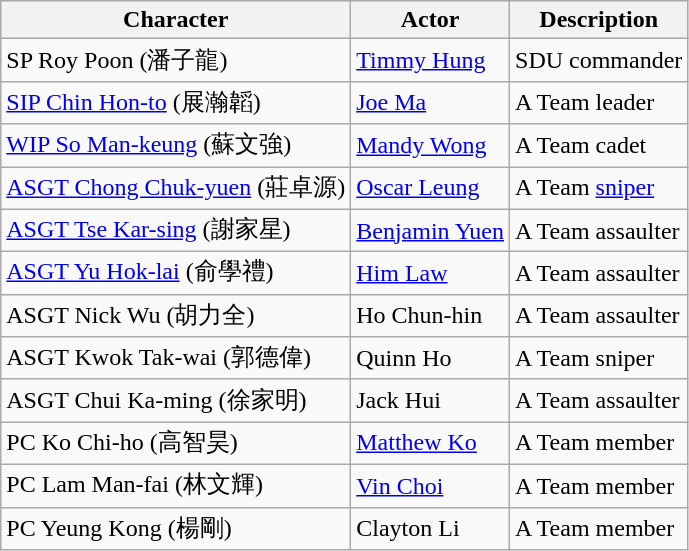<table class="wikitable">
<tr style="background:#e0e0e0;">
<th>Character</th>
<th>Actor</th>
<th>Description</th>
</tr>
<tr>
<td>SP Roy Poon (潘子龍)</td>
<td><a href='#'>Timmy Hung</a></td>
<td>SDU commander</td>
</tr>
<tr>
<td><a href='#'>SIP Chin Hon-to</a> (展瀚韜)</td>
<td><a href='#'>Joe Ma</a></td>
<td>A Team leader</td>
</tr>
<tr>
<td><a href='#'>WIP So Man-keung</a> (蘇文強)</td>
<td><a href='#'>Mandy Wong</a></td>
<td>A Team cadet</td>
</tr>
<tr>
<td><a href='#'>ASGT Chong Chuk-yuen</a> (莊卓源)</td>
<td><a href='#'>Oscar Leung</a></td>
<td>A Team <a href='#'>sniper</a></td>
</tr>
<tr>
<td><a href='#'>ASGT Tse Kar-sing</a> (謝家星)</td>
<td><a href='#'>Benjamin Yuen</a></td>
<td>A Team assaulter</td>
</tr>
<tr>
<td><a href='#'>ASGT Yu Hok-lai</a> (俞學禮)</td>
<td><a href='#'>Him Law</a></td>
<td>A Team assaulter</td>
</tr>
<tr>
<td>ASGT Nick Wu (胡力全)</td>
<td>Ho Chun-hin</td>
<td>A Team assaulter</td>
</tr>
<tr>
<td>ASGT Kwok Tak-wai (郭德偉)</td>
<td>Quinn Ho</td>
<td>A Team sniper</td>
</tr>
<tr>
<td>ASGT Chui Ka-ming (徐家明)</td>
<td>Jack Hui</td>
<td>A Team assaulter</td>
</tr>
<tr>
<td>PC Ko Chi-ho (高智昊)</td>
<td><a href='#'>Matthew Ko</a></td>
<td>A Team member</td>
</tr>
<tr>
<td>PC Lam Man-fai (林文輝)</td>
<td><a href='#'>Vin Choi</a></td>
<td>A Team member</td>
</tr>
<tr>
<td>PC Yeung Kong (楊剛)</td>
<td>Clayton Li</td>
<td>A Team member</td>
</tr>
</table>
